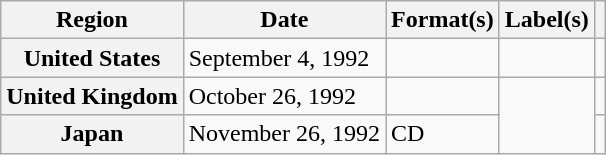<table class="wikitable plainrowheaders">
<tr>
<th scope="col">Region</th>
<th scope="col">Date</th>
<th scope="col">Format(s)</th>
<th scope="col">Label(s)</th>
<th scope="col"></th>
</tr>
<tr>
<th scope="row">United States</th>
<td>September 4, 1992</td>
<td></td>
<td></td>
<td></td>
</tr>
<tr>
<th scope="row">United Kingdom</th>
<td>October 26, 1992</td>
<td></td>
<td rowspan="2"></td>
<td></td>
</tr>
<tr>
<th scope="row">Japan</th>
<td>November 26, 1992</td>
<td>CD</td>
<td></td>
</tr>
</table>
